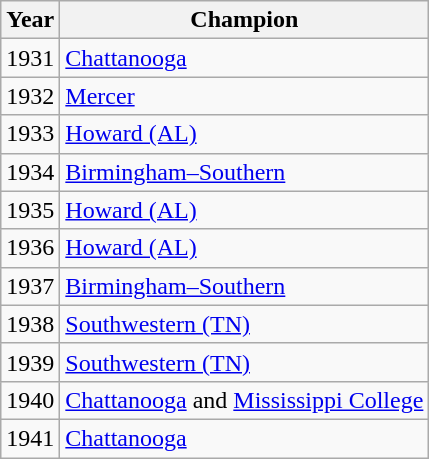<table class="wikitable">
<tr>
<th>Year</th>
<th>Champion</th>
</tr>
<tr>
<td>1931</td>
<td><a href='#'>Chattanooga</a></td>
</tr>
<tr>
<td>1932</td>
<td><a href='#'>Mercer</a></td>
</tr>
<tr>
<td>1933</td>
<td><a href='#'>Howard (AL)</a></td>
</tr>
<tr>
<td>1934</td>
<td><a href='#'>Birmingham–Southern</a></td>
</tr>
<tr>
<td>1935</td>
<td><a href='#'>Howard (AL)</a></td>
</tr>
<tr>
<td>1936</td>
<td><a href='#'>Howard (AL)</a></td>
</tr>
<tr>
<td>1937</td>
<td><a href='#'>Birmingham–Southern</a></td>
</tr>
<tr>
<td>1938</td>
<td><a href='#'>Southwestern (TN)</a></td>
</tr>
<tr>
<td>1939</td>
<td><a href='#'>Southwestern (TN)</a></td>
</tr>
<tr>
<td>1940</td>
<td><a href='#'>Chattanooga</a> and <a href='#'>Mississippi College</a></td>
</tr>
<tr>
<td>1941</td>
<td><a href='#'>Chattanooga</a></td>
</tr>
</table>
